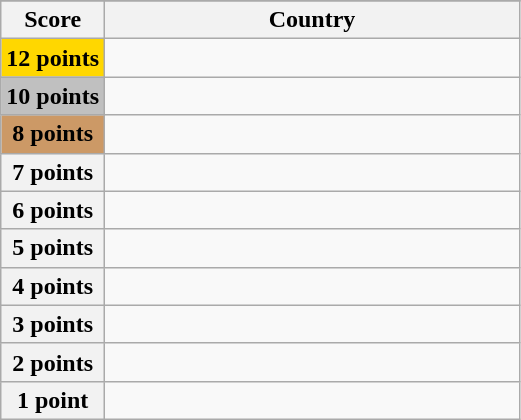<table class="wikitable">
<tr>
</tr>
<tr>
<th scope="col" width="20%">Score</th>
<th scope="col">Country</th>
</tr>
<tr>
<th scope="row" style="background:gold">12 points</th>
<td></td>
</tr>
<tr>
<th scope="row" style="background:silver">10 points</th>
<td></td>
</tr>
<tr>
<th scope="row" style="background:#CC9966">8 points</th>
<td></td>
</tr>
<tr>
<th scope="row">7 points</th>
<td></td>
</tr>
<tr>
<th scope="row">6 points</th>
<td></td>
</tr>
<tr>
<th scope="row">5 points</th>
<td></td>
</tr>
<tr>
<th scope="row">4 points</th>
<td></td>
</tr>
<tr>
<th scope="row">3 points</th>
<td></td>
</tr>
<tr>
<th scope="row">2 points</th>
<td></td>
</tr>
<tr>
<th scope="row">1 point</th>
<td></td>
</tr>
</table>
